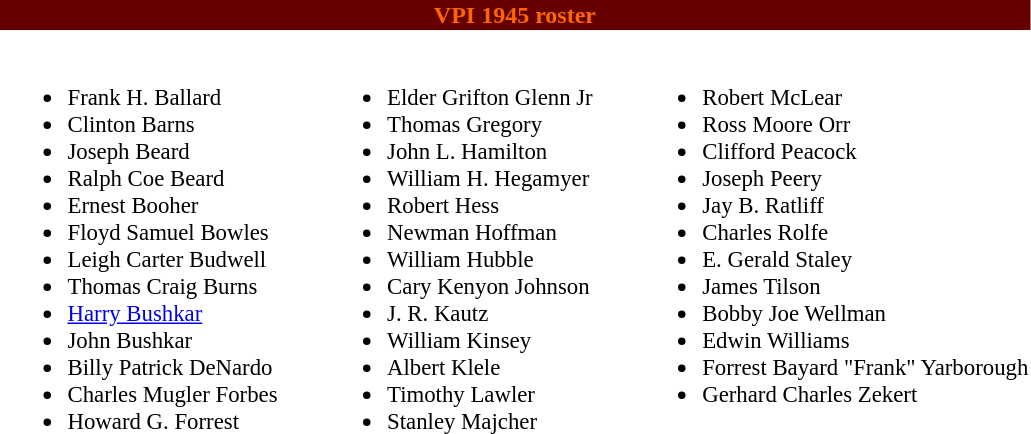<table class="toccolours" style="text-align: left;">
<tr>
<th colspan="9" style="background:#660000;color:#FF6600;text-align:center;"><span><strong>VPI 1945 roster</strong></span></th>
</tr>
<tr>
<td></td>
<td style="font-size:95%; vertical-align:top;"><br><ul><li>Frank H. Ballard</li><li>Clinton Barns</li><li>Joseph Beard</li><li>Ralph Coe Beard</li><li>Ernest Booher</li><li>Floyd Samuel Bowles</li><li>Leigh Carter Budwell</li><li>Thomas Craig Burns</li><li><a href='#'>Harry Bushkar</a></li><li>John Bushkar</li><li>Billy Patrick DeNardo</li><li>Charles Mugler Forbes</li><li>Howard G. Forrest</li></ul></td>
<td style="width: 25px;"></td>
<td style="font-size:95%; vertical-align:top;"><br><ul><li>Elder Grifton Glenn Jr</li><li>Thomas Gregory</li><li>John L. Hamilton</li><li>William H. Hegamyer</li><li>Robert Hess</li><li>Newman Hoffman</li><li>William Hubble</li><li>Cary Kenyon Johnson</li><li>J. R. Kautz</li><li>William Kinsey</li><li>Albert Klele</li><li>Timothy Lawler</li><li>Stanley Majcher</li></ul></td>
<td style="width: 25px;"></td>
<td style="font-size:95%; vertical-align:top;"><br><ul><li>Robert McLear</li><li>Ross Moore Orr</li><li>Clifford Peacock</li><li>Joseph Peery</li><li>Jay B. Ratliff</li><li>Charles Rolfe</li><li>E. Gerald Staley</li><li>James Tilson</li><li>Bobby Joe Wellman</li><li>Edwin Williams</li><li>Forrest Bayard "Frank" Yarborough</li><li>Gerhard Charles Zekert</li></ul></td>
</tr>
</table>
